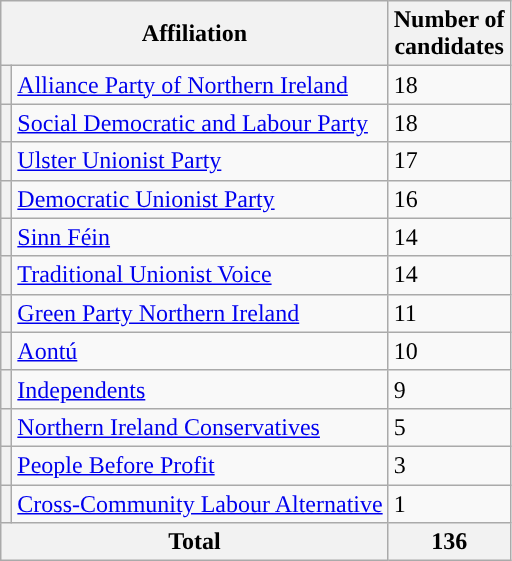<table class="wikitable sortable">
<tr>
<th colspan="2" class="unsortable">Affiliation</th>
<th colspan="1">Number of <br>candidates</th>
</tr>
<tr>
<th class="unsortable" style="background-color: "></th>
<td><a href='#'>Alliance Party of Northern Ireland</a></td>
<td>18</td>
</tr>
<tr>
<th class="unsortable" style="background-color: "></th>
<td><a href='#'>Social Democratic and Labour Party</a></td>
<td>18</td>
</tr>
<tr>
<th class="unsortable" style="background-color: "></th>
<td><a href='#'>Ulster Unionist Party</a></td>
<td>17</td>
</tr>
<tr>
<th class="unsortable" style="background-color: "></th>
<td><a href='#'>Democratic Unionist Party</a></td>
<td>16</td>
</tr>
<tr>
<th class="unsortable" style="background-color: "></th>
<td><a href='#'>Sinn Féin</a></td>
<td>14</td>
</tr>
<tr>
<th class="unsortable" style="background-color: "></th>
<td><a href='#'>Traditional Unionist Voice</a></td>
<td>14</td>
</tr>
<tr>
<th class="unsortable" style="background-color: "></th>
<td><a href='#'>Green Party Northern Ireland</a></td>
<td>11</td>
</tr>
<tr>
<th class="unsortable" style="background-color: "></th>
<td><a href='#'>Aontú</a></td>
<td>10</td>
</tr>
<tr>
<th class="unsortable" style="background-color: "></th>
<td><a href='#'>Independents</a></td>
<td>9 </td>
</tr>
<tr>
<th class="unsortable" style="background-color: "></th>
<td><a href='#'>Northern Ireland Conservatives</a></td>
<td>5</td>
</tr>
<tr>
<th class="unsortable" style="background-color: "></th>
<td><a href='#'>People Before Profit</a></td>
<td>3</td>
</tr>
<tr>
<th class="unsortable" style="background-color: "></th>
<td><a href='#'>Cross-Community Labour Alternative</a></td>
<td>1</td>
</tr>
<tr>
<th class="unsortable" colspan="2" scope="row">Total</th>
<th>136</th>
</tr>
</table>
